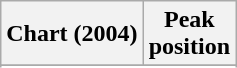<table class="wikitable sortable plainrowheaders" style="text-align:center">
<tr>
<th scope="col">Chart (2004)</th>
<th scope="col">Peak<br> position</th>
</tr>
<tr>
</tr>
<tr>
</tr>
<tr>
</tr>
<tr>
</tr>
<tr>
</tr>
<tr>
</tr>
<tr>
</tr>
</table>
